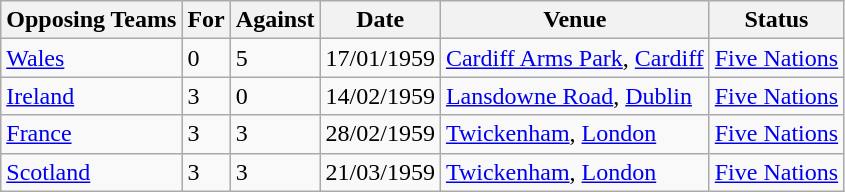<table class="wikitable">
<tr>
<th>Opposing Teams</th>
<th>For</th>
<th>Against</th>
<th>Date</th>
<th>Venue</th>
<th>Status</th>
</tr>
<tr>
<td><a href='#'>Wales</a></td>
<td>0</td>
<td>5</td>
<td>17/01/1959</td>
<td><a href='#'>Cardiff Arms Park</a>, <a href='#'>Cardiff</a></td>
<td><a href='#'>Five Nations</a></td>
</tr>
<tr>
<td><a href='#'>Ireland</a></td>
<td>3</td>
<td>0</td>
<td>14/02/1959</td>
<td><a href='#'>Lansdowne Road</a>, <a href='#'>Dublin</a></td>
<td><a href='#'>Five Nations</a></td>
</tr>
<tr>
<td><a href='#'>France</a></td>
<td>3</td>
<td>3</td>
<td>28/02/1959</td>
<td><a href='#'>Twickenham</a>, <a href='#'>London</a></td>
<td><a href='#'>Five Nations</a></td>
</tr>
<tr>
<td><a href='#'>Scotland</a></td>
<td>3</td>
<td>3</td>
<td>21/03/1959</td>
<td><a href='#'>Twickenham</a>, <a href='#'>London</a></td>
<td><a href='#'>Five Nations</a></td>
</tr>
</table>
